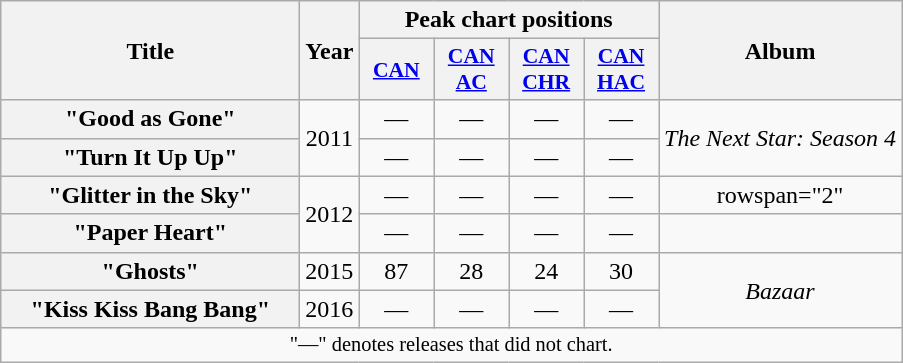<table class="wikitable plainrowheaders" style="text-align:center;" border="1">
<tr>
<th rowspan="2" style="width:12em;">Title</th>
<th rowspan="2">Year</th>
<th colspan="4">Peak chart positions</th>
<th rowspan="2">Album</th>
</tr>
<tr>
<th scope="col" style="width:3em;font-size:90%;"><a href='#'>CAN</a><br></th>
<th scope="col" style="width:3em;font-size:90%;"><a href='#'>CAN<br>AC</a><br></th>
<th scope="col" style="width:3em;font-size:90%;"><a href='#'>CAN<br>CHR</a><br></th>
<th scope="col" style="width:3em;font-size:90%;"><a href='#'>CAN<br>HAC</a><br></th>
</tr>
<tr>
<th scope="row">"Good as Gone"</th>
<td rowspan="2">2011</td>
<td>—</td>
<td>—</td>
<td>—</td>
<td>—</td>
<td rowspan="2"><em>The Next Star: Season 4</em></td>
</tr>
<tr>
<th scope="row">"Turn It Up Up"<br></th>
<td>—</td>
<td>—</td>
<td>—</td>
<td>—</td>
</tr>
<tr>
<th scope="row">"Glitter in the Sky"</th>
<td rowspan="2">2012</td>
<td>—</td>
<td>—</td>
<td>—</td>
<td>—</td>
<td>rowspan="2" </td>
</tr>
<tr>
<th scope="row">"Paper Heart"<br></th>
<td>—</td>
<td>—</td>
<td>—</td>
<td>—</td>
</tr>
<tr>
<th scope="row">"Ghosts"</th>
<td>2015</td>
<td>87</td>
<td>28</td>
<td>24</td>
<td>30</td>
<td rowspan="2"><em>Bazaar</em></td>
</tr>
<tr>
<th scope="row">"Kiss Kiss Bang Bang"</th>
<td>2016</td>
<td>—</td>
<td>—</td>
<td>—</td>
<td>—</td>
</tr>
<tr>
<td colspan="11" style="font-size:85%">"—" denotes releases that did not chart.</td>
</tr>
</table>
